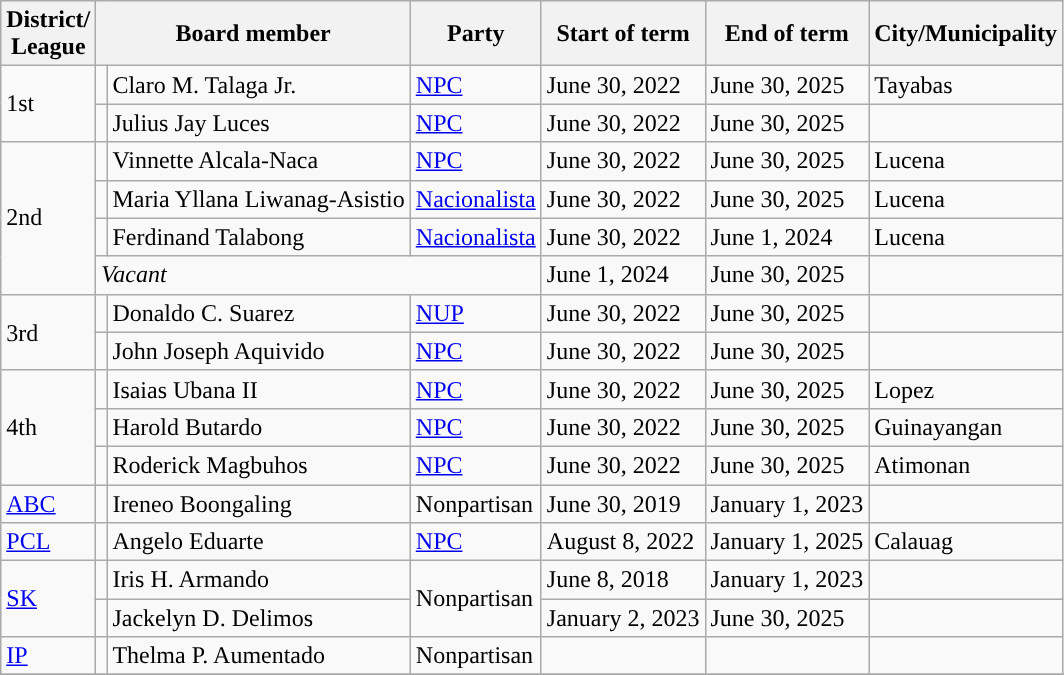<table class="wikitable">
<tr>
<th>District/<br>League</th>
<th colspan="2">Board member</th>
<th>Party</th>
<th>Start of term</th>
<th>End of term</th>
<th>City/Municipality</th>
</tr>
<tr>
<td rowspan="2">1st</td>
<td></td>
<td>Claro M. Talaga Jr.</td>
<td><a href='#'>NPC</a></td>
<td>June 30, 2022</td>
<td>June 30, 2025</td>
<td>Tayabas</td>
</tr>
<tr>
<td></td>
<td>Julius Jay Luces</td>
<td><a href='#'>NPC</a></td>
<td>June 30, 2022</td>
<td>June 30, 2025</td>
<td></td>
</tr>
<tr>
<td rowspan="4">2nd</td>
<td></td>
<td>Vinnette Alcala-Naca</td>
<td><a href='#'>NPC</a></td>
<td>June 30, 2022</td>
<td>June 30, 2025</td>
<td>Lucena</td>
</tr>
<tr>
<td></td>
<td>Maria Yllana Liwanag-Asistio</td>
<td><a href='#'>Nacionalista</a></td>
<td>June 30, 2022</td>
<td>June 30, 2025</td>
<td>Lucena</td>
</tr>
<tr>
<td></td>
<td>Ferdinand Talabong</td>
<td><a href='#'>Nacionalista</a></td>
<td>June 30, 2022</td>
<td>June 1, 2024</td>
<td>Lucena</td>
</tr>
<tr>
<td colspan="3"><em>Vacant</em></td>
<td>June 1, 2024</td>
<td>June 30, 2025</td>
<td></td>
</tr>
<tr>
<td rowspan="2">3rd</td>
<td></td>
<td>Donaldo C. Suarez</td>
<td><a href='#'>NUP</a></td>
<td>June 30, 2022</td>
<td>June 30, 2025</td>
<td></td>
</tr>
<tr>
<td></td>
<td>John Joseph Aquivido</td>
<td><a href='#'>NPC</a></td>
<td>June 30, 2022</td>
<td>June 30, 2025</td>
<td></td>
</tr>
<tr>
<td rowspan="3">4th</td>
<td></td>
<td>Isaias Ubana II</td>
<td><a href='#'>NPC</a></td>
<td>June 30, 2022</td>
<td>June 30, 2025</td>
<td>Lopez</td>
</tr>
<tr>
<td></td>
<td>Harold Butardo</td>
<td><a href='#'>NPC</a></td>
<td>June 30, 2022</td>
<td>June 30, 2025</td>
<td>Guinayangan</td>
</tr>
<tr>
<td></td>
<td>Roderick Magbuhos</td>
<td><a href='#'>NPC</a></td>
<td>June 30, 2022</td>
<td>June 30, 2025</td>
<td>Atimonan</td>
</tr>
<tr>
<td><a href='#'>ABC</a></td>
<td></td>
<td>Ireneo Boongaling</td>
<td>Nonpartisan</td>
<td>June 30, 2019</td>
<td>January 1, 2023</td>
<td></td>
</tr>
<tr>
<td><a href='#'>PCL</a></td>
<td></td>
<td>Angelo Eduarte</td>
<td><a href='#'>NPC</a></td>
<td>August 8, 2022</td>
<td>January 1, 2025</td>
<td>Calauag</td>
</tr>
<tr>
<td rowspan="2"><a href='#'>SK</a></td>
<td></td>
<td>Iris H. Armando</td>
<td rowspan="2">Nonpartisan</td>
<td>June 8, 2018</td>
<td>January 1, 2023</td>
<td></td>
</tr>
<tr>
<td></td>
<td>Jackelyn D. Delimos</td>
<td>January 2, 2023</td>
<td>June 30, 2025</td>
<td></td>
</tr>
<tr>
<td><a href='#'>IP</a></td>
<td></td>
<td>Thelma P. Aumentado</td>
<td>Nonpartisan</td>
<td></td>
<td></td>
<td></td>
</tr>
<tr>
</tr>
</table>
